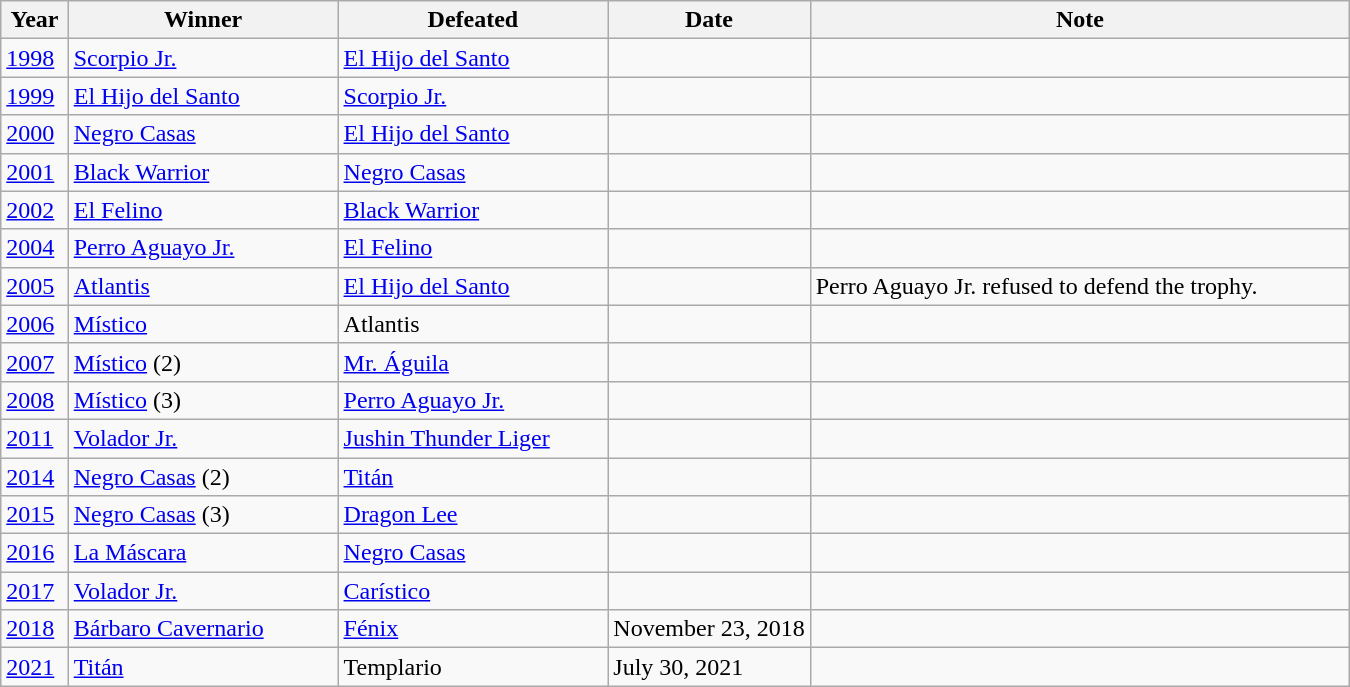<table class="wikitable sortable">
<tr>
<th width=5%>Year</th>
<th width=20%>Winner</th>
<th width=20%>Defeated</th>
<th width=15%>Date</th>
<th width=40%>Note</th>
</tr>
<tr>
<td><a href='#'>1998</a></td>
<td><a href='#'>Scorpio Jr.</a></td>
<td><a href='#'>El Hijo del Santo</a></td>
<td></td>
<td></td>
</tr>
<tr>
<td><a href='#'>1999</a></td>
<td><a href='#'>El Hijo del Santo</a></td>
<td><a href='#'>Scorpio Jr.</a></td>
<td></td>
<td></td>
</tr>
<tr>
<td><a href='#'>2000</a></td>
<td><a href='#'>Negro Casas</a></td>
<td><a href='#'>El Hijo del Santo</a></td>
<td></td>
<td></td>
</tr>
<tr>
<td><a href='#'>2001</a></td>
<td><a href='#'>Black Warrior</a></td>
<td><a href='#'>Negro Casas</a></td>
<td></td>
<td></td>
</tr>
<tr>
<td><a href='#'>2002</a></td>
<td><a href='#'>El Felino</a></td>
<td><a href='#'>Black Warrior</a></td>
<td></td>
<td></td>
</tr>
<tr>
<td><a href='#'>2004</a></td>
<td><a href='#'>Perro Aguayo Jr.</a></td>
<td><a href='#'>El Felino</a></td>
<td></td>
<td></td>
</tr>
<tr>
<td><a href='#'>2005</a></td>
<td><a href='#'>Atlantis</a></td>
<td><a href='#'>El Hijo del Santo</a></td>
<td></td>
<td>Perro Aguayo Jr. refused to defend the trophy.</td>
</tr>
<tr>
<td><a href='#'>2006</a></td>
<td><a href='#'>Místico</a></td>
<td>Atlantis</td>
<td></td>
<td></td>
</tr>
<tr>
<td><a href='#'>2007</a></td>
<td><a href='#'>Místico</a> (2)</td>
<td><a href='#'>Mr. Águila</a></td>
<td></td>
<td></td>
</tr>
<tr>
<td><a href='#'>2008</a></td>
<td><a href='#'>Místico</a> (3)</td>
<td><a href='#'>Perro Aguayo Jr.</a></td>
<td></td>
<td></td>
</tr>
<tr>
<td><a href='#'>2011</a></td>
<td><a href='#'>Volador Jr.</a></td>
<td><a href='#'>Jushin Thunder Liger</a></td>
<td></td>
<td></td>
</tr>
<tr>
<td><a href='#'>2014</a></td>
<td><a href='#'>Negro Casas</a> (2)</td>
<td><a href='#'>Titán</a></td>
<td></td>
<td></td>
</tr>
<tr>
<td><a href='#'>2015</a></td>
<td><a href='#'>Negro Casas</a> (3)</td>
<td><a href='#'>Dragon Lee</a></td>
<td></td>
<td></td>
</tr>
<tr>
<td><a href='#'>2016</a></td>
<td><a href='#'>La Máscara</a></td>
<td><a href='#'>Negro Casas</a></td>
<td></td>
<td></td>
</tr>
<tr>
<td><a href='#'>2017</a></td>
<td><a href='#'>Volador Jr.</a></td>
<td><a href='#'>Carístico</a></td>
<td></td>
<td></td>
</tr>
<tr>
<td><a href='#'>2018</a></td>
<td><a href='#'>Bárbaro Cavernario</a></td>
<td><a href='#'>Fénix</a></td>
<td>November 23, 2018</td>
<td></td>
</tr>
<tr>
<td><a href='#'>2021</a></td>
<td><a href='#'>Titán</a></td>
<td>Templario</td>
<td>July 30, 2021</td>
<td></td>
</tr>
</table>
